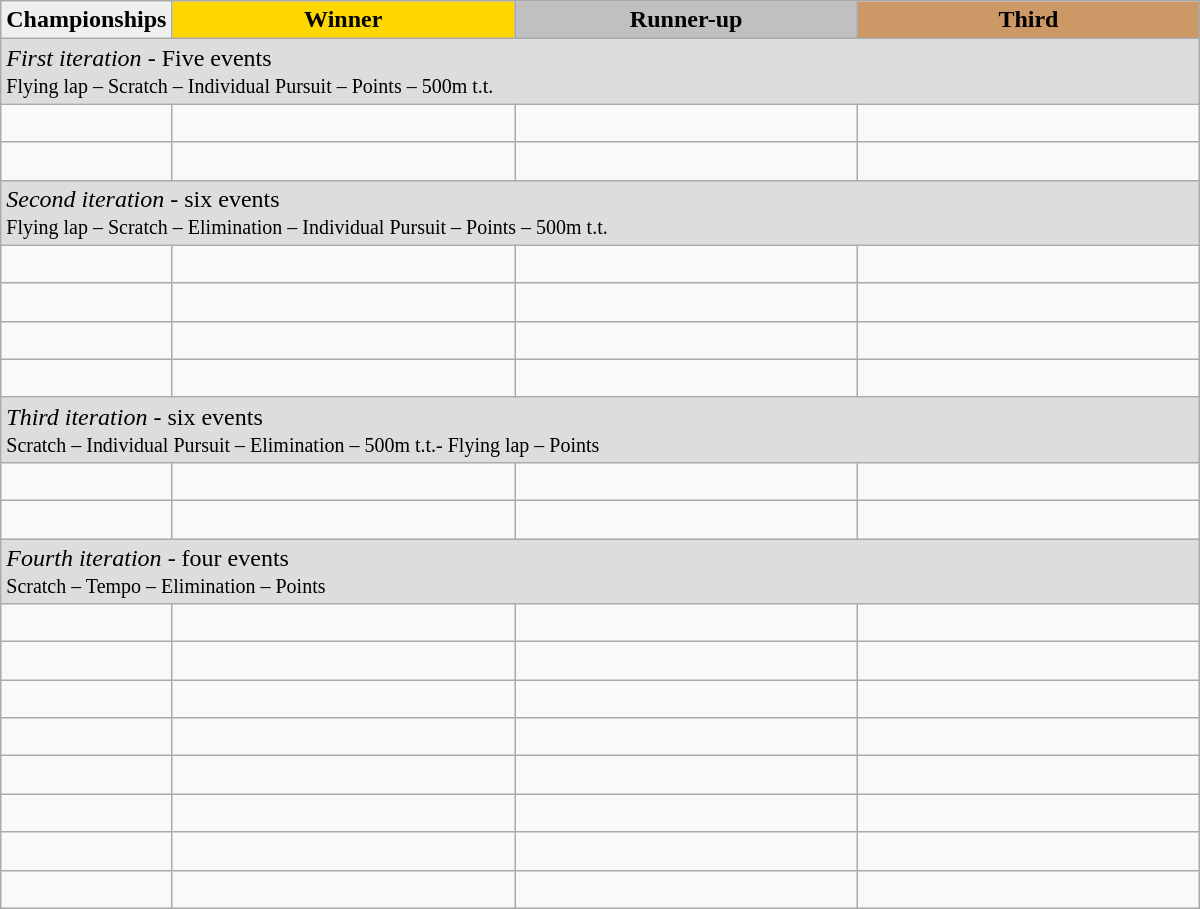<table class="wikitable sortable" style="width:800px;">
<tr>
<th style="width:10%; background:#efefef;">Championships</th>
<th style="width:30%; background:gold">Winner</th>
<th style="width:30%; background:silver">Runner-up</th>
<th style="width:30%; background:#CC9966">Third</th>
</tr>
<tr bgcolor =dddddd>
<td colspan="4"><em>First iteration</em> - Five events<br><small> Flying lap – Scratch – Individual Pursuit – Points – 500m t.t.</small></td>
</tr>
<tr>
<td><br></td>
<td></td>
<td></td>
<td></td>
</tr>
<tr>
<td><br></td>
<td></td>
<td></td>
<td></td>
</tr>
<tr bgcolor =dddddd>
<td colspan="4"><em>Second iteration</em> - six events<br><small> Flying lap – Scratch – Elimination – Individual Pursuit – Points – 500m t.t.</small></td>
</tr>
<tr>
<td><br></td>
<td></td>
<td></td>
<td></td>
</tr>
<tr>
<td><br></td>
<td></td>
<td></td>
<td></td>
</tr>
<tr>
<td><br></td>
<td></td>
<td></td>
<td></td>
</tr>
<tr>
<td><br></td>
<td></td>
<td></td>
<td></td>
</tr>
<tr bgcolor =dddddd>
<td colspan="4"><em>Third iteration</em> - six events<br><small>  Scratch –  Individual Pursuit – Elimination – 500m t.t.- Flying lap – Points </small></td>
</tr>
<tr>
<td><br></td>
<td></td>
<td></td>
<td></td>
</tr>
<tr>
<td><br></td>
<td></td>
<td></td>
<td></td>
</tr>
<tr bgcolor =dddddd>
<td colspan="4"><em>Fourth iteration</em> - four events<br><small>  Scratch –  Tempo – Elimination – Points </small></td>
</tr>
<tr>
<td><br></td>
<td></td>
<td></td>
<td></td>
</tr>
<tr>
<td><br></td>
<td></td>
<td></td>
<td></td>
</tr>
<tr>
<td><br></td>
<td></td>
<td></td>
<td></td>
</tr>
<tr>
<td><br></td>
<td></td>
<td></td>
<td></td>
</tr>
<tr>
<td><br></td>
<td></td>
<td></td>
<td></td>
</tr>
<tr>
<td><br></td>
<td></td>
<td></td>
<td></td>
</tr>
<tr>
<td><br></td>
<td></td>
<td></td>
<td></td>
</tr>
<tr>
<td><br></td>
<td></td>
<td></td>
<td></td>
</tr>
</table>
